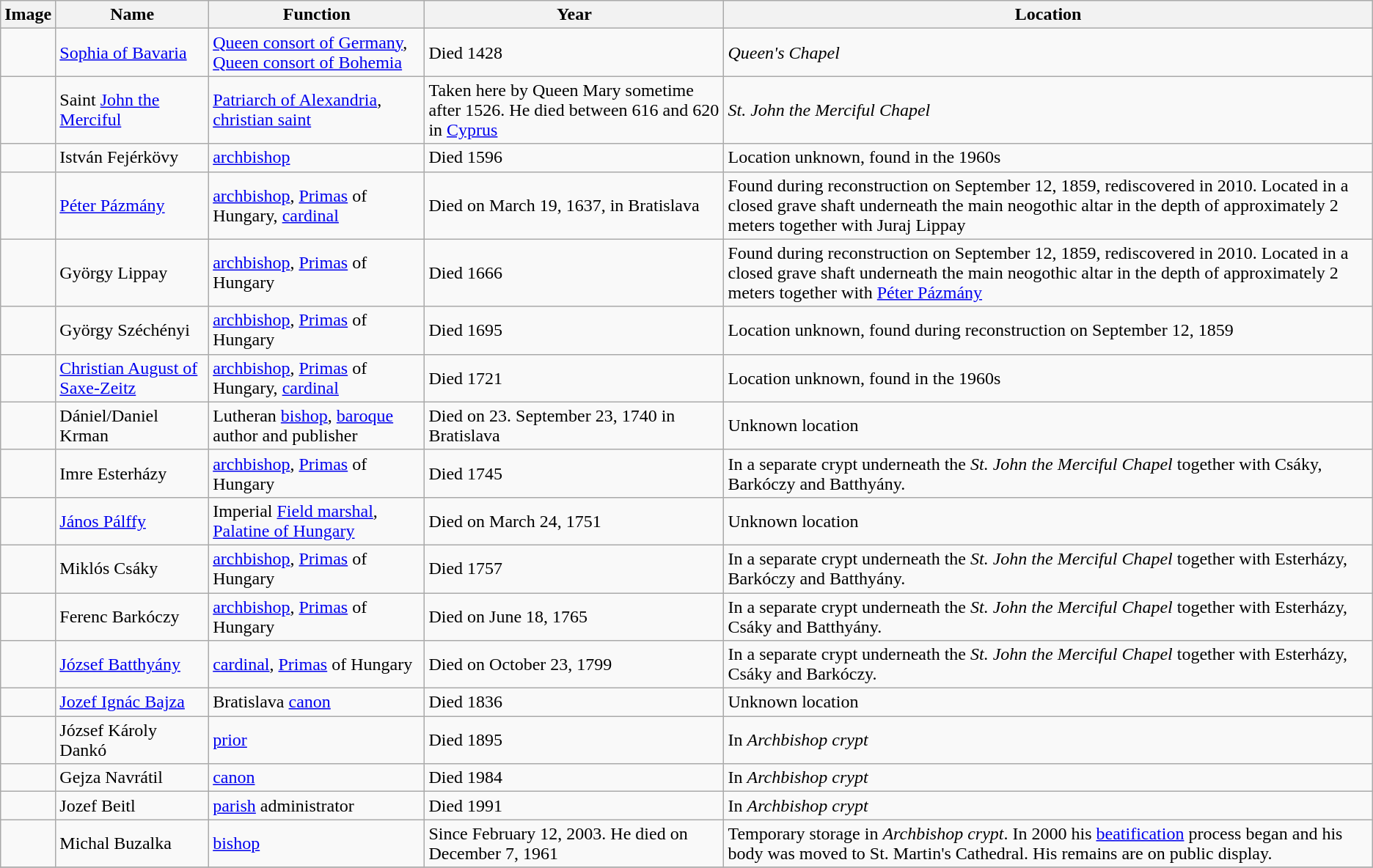<table class="wikitable">
<tr>
<th>Image</th>
<th>Name</th>
<th>Function</th>
<th>Year</th>
<th>Location</th>
</tr>
<tr>
<td></td>
<td><a href='#'>Sophia of Bavaria</a></td>
<td><a href='#'>Queen consort of Germany</a>, <a href='#'>Queen consort of Bohemia</a></td>
<td>Died 1428</td>
<td><em>Queen's Chapel</em></td>
</tr>
<tr>
<td></td>
<td>Saint <a href='#'>John the Merciful</a></td>
<td><a href='#'>Patriarch of Alexandria</a>, <a href='#'>christian saint</a></td>
<td>Taken here by Queen Mary sometime after 1526. He died between 616 and 620 in <a href='#'>Cyprus</a></td>
<td><em>St. John the Merciful Chapel</em></td>
</tr>
<tr>
<td></td>
<td>István Fejérkövy</td>
<td><a href='#'>archbishop</a></td>
<td>Died 1596</td>
<td>Location unknown, found in the 1960s</td>
</tr>
<tr>
<td></td>
<td><a href='#'>Péter Pázmány</a></td>
<td><a href='#'>archbishop</a>, <a href='#'>Primas</a> of Hungary, <a href='#'>cardinal</a></td>
<td>Died on March 19, 1637, in Bratislava</td>
<td>Found during reconstruction on September 12, 1859, rediscovered in 2010. Located in a closed grave shaft underneath the main neogothic altar in the depth of approximately 2 meters together with Juraj Lippay</td>
</tr>
<tr>
<td></td>
<td>György Lippay</td>
<td><a href='#'>archbishop</a>, <a href='#'>Primas</a> of Hungary</td>
<td>Died 1666</td>
<td>Found during reconstruction on September 12, 1859, rediscovered in 2010. Located in a closed grave shaft underneath the main neogothic altar in the depth of approximately 2 meters together with <a href='#'>Péter Pázmány</a></td>
</tr>
<tr>
<td></td>
<td>György Széchényi</td>
<td><a href='#'>archbishop</a>, <a href='#'>Primas</a> of Hungary</td>
<td>Died 1695</td>
<td>Location unknown, found during reconstruction on September 12, 1859</td>
</tr>
<tr>
<td></td>
<td><a href='#'>Christian August of Saxe-Zeitz</a></td>
<td><a href='#'>archbishop</a>, <a href='#'>Primas</a> of Hungary, <a href='#'>cardinal</a></td>
<td>Died 1721</td>
<td>Location unknown, found in the 1960s</td>
</tr>
<tr>
<td></td>
<td>Dániel/Daniel Krman</td>
<td>Lutheran <a href='#'>bishop</a>, <a href='#'>baroque</a> author and publisher</td>
<td>Died on 23. September 23, 1740 in Bratislava</td>
<td>Unknown location</td>
</tr>
<tr>
<td></td>
<td>Imre Esterházy</td>
<td><a href='#'>archbishop</a>, <a href='#'>Primas</a> of Hungary</td>
<td>Died 1745</td>
<td>In a separate crypt underneath the <em>St. John the Merciful Chapel</em> together with Csáky, Barkóczy and Batthyány.</td>
</tr>
<tr>
<td></td>
<td><a href='#'>János Pálffy</a></td>
<td>Imperial <a href='#'>Field marshal</a>, <a href='#'>Palatine of Hungary</a></td>
<td>Died on March 24, 1751</td>
<td>Unknown location</td>
</tr>
<tr>
<td></td>
<td>Miklós Csáky</td>
<td><a href='#'>archbishop</a>, <a href='#'>Primas</a> of Hungary</td>
<td>Died 1757</td>
<td>In a separate crypt underneath the <em>St. John the Merciful Chapel</em> together with Esterházy, Barkóczy and Batthyány.</td>
</tr>
<tr>
<td></td>
<td>Ferenc Barkóczy</td>
<td><a href='#'>archbishop</a>, <a href='#'>Primas</a> of Hungary</td>
<td>Died on June 18, 1765</td>
<td>In a separate crypt underneath the <em>St. John the Merciful Chapel</em> together with Esterházy, Csáky and Batthyány.</td>
</tr>
<tr>
<td></td>
<td><a href='#'>József Batthyány</a></td>
<td><a href='#'>cardinal</a>, <a href='#'>Primas</a> of Hungary</td>
<td>Died on October 23, 1799</td>
<td>In a separate crypt underneath the <em>St. John the Merciful Chapel</em> together with Esterházy, Csáky and Barkóczy.</td>
</tr>
<tr>
<td></td>
<td><a href='#'>Jozef Ignác Bajza</a></td>
<td>Bratislava <a href='#'>canon</a></td>
<td>Died 1836</td>
<td>Unknown location</td>
</tr>
<tr>
<td></td>
<td>József Károly Dankó</td>
<td><a href='#'>prior</a></td>
<td>Died 1895</td>
<td>In <em>Archbishop crypt</em></td>
</tr>
<tr>
<td></td>
<td>Gejza Navrátil</td>
<td><a href='#'>canon</a></td>
<td>Died 1984</td>
<td>In <em>Archbishop crypt</em></td>
</tr>
<tr>
<td></td>
<td>Jozef Beitl</td>
<td><a href='#'>parish</a> administrator</td>
<td>Died 1991</td>
<td>In <em>Archbishop crypt</em></td>
</tr>
<tr>
<td></td>
<td>Michal Buzalka</td>
<td><a href='#'>bishop</a></td>
<td>Since February 12, 2003. He died on December 7, 1961</td>
<td>Temporary storage in <em>Archbishop crypt</em>.  In 2000 his <a href='#'>beatification</a> process began and his body was moved to St. Martin's Cathedral. His remains are on public display.</td>
</tr>
<tr>
</tr>
</table>
